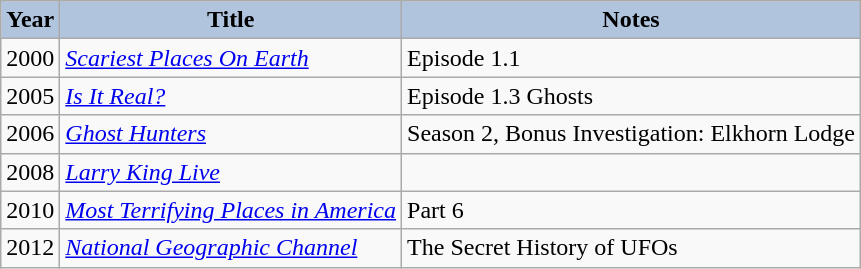<table class="wikitable">
<tr>
<th style="background:#b0c4de;">Year</th>
<th style="background:#b0c4de;">Title</th>
<th style="background:#b0c4de;">Notes</th>
</tr>
<tr>
<td>2000</td>
<td><em><a href='#'>Scariest Places On Earth</a></em></td>
<td>Episode 1.1</td>
</tr>
<tr>
<td>2005</td>
<td><em><a href='#'>Is It Real?</a></em></td>
<td>Episode 1.3 Ghosts</td>
</tr>
<tr>
<td>2006</td>
<td><em><a href='#'>Ghost Hunters</a></em></td>
<td>Season 2, Bonus Investigation: Elkhorn Lodge</td>
</tr>
<tr>
<td>2008</td>
<td><em><a href='#'>Larry King Live</a></em></td>
<td> </td>
</tr>
<tr>
<td>2010</td>
<td><em><a href='#'>Most Terrifying Places in America</a></em></td>
<td>Part 6</td>
</tr>
<tr>
<td>2012</td>
<td><em><a href='#'>National Geographic Channel</a></em></td>
<td>The Secret History of UFOs</td>
</tr>
</table>
